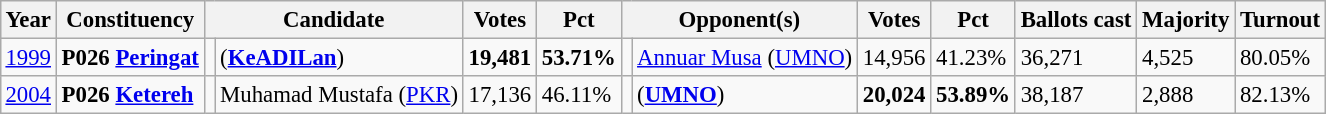<table class="wikitable" style="margin:0.5em ; font-size:95%">
<tr>
<th>Year</th>
<th>Constituency</th>
<th colspan=2>Candidate</th>
<th>Votes</th>
<th>Pct</th>
<th colspan=2>Opponent(s)</th>
<th>Votes</th>
<th>Pct</th>
<th>Ballots cast</th>
<th>Majority</th>
<th>Turnout</th>
</tr>
<tr>
<td><a href='#'>1999</a></td>
<td><strong>P026 <a href='#'>Peringat</a></strong></td>
<td></td>
<td> (<a href='#'><strong>KeADILan</strong></a>)</td>
<td align="right"><strong>19,481</strong></td>
<td><strong>53.71%</strong></td>
<td></td>
<td><a href='#'>Annuar Musa</a> (<a href='#'>UMNO</a>)</td>
<td align="right">14,956</td>
<td>41.23%</td>
<td>36,271</td>
<td>4,525</td>
<td>80.05%</td>
</tr>
<tr>
<td><a href='#'>2004</a></td>
<td><strong>P026 <a href='#'>Ketereh</a></strong></td>
<td></td>
<td>Muhamad Mustafa (<a href='#'>PKR</a>)</td>
<td align="right">17,136</td>
<td>46.11%</td>
<td></td>
<td> (<a href='#'><strong>UMNO</strong></a>)</td>
<td align="right"><strong>20,024</strong></td>
<td><strong>53.89%</strong></td>
<td>38,187</td>
<td>2,888</td>
<td>82.13%</td>
</tr>
</table>
